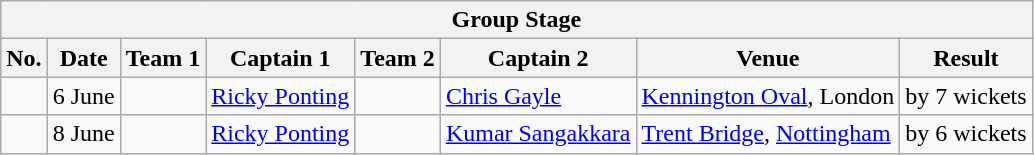<table class="wikitable">
<tr style="background:#efefef;">
<th colspan="9">Group Stage</th>
</tr>
<tr>
<th>No.</th>
<th>Date</th>
<th>Team 1</th>
<th>Captain 1</th>
<th>Team 2</th>
<th>Captain 2</th>
<th>Venue</th>
<th>Result</th>
</tr>
<tr>
<td></td>
<td>6 June</td>
<td></td>
<td><a href='#'>Ricky Ponting</a></td>
<td></td>
<td><a href='#'>Chris Gayle</a></td>
<td><a href='#'>Kennington Oval</a>, London</td>
<td> by 7 wickets</td>
</tr>
<tr>
<td></td>
<td>8 June</td>
<td></td>
<td><a href='#'>Ricky Ponting</a></td>
<td></td>
<td><a href='#'>Kumar Sangakkara</a></td>
<td><a href='#'>Trent Bridge</a>, <a href='#'>Nottingham</a></td>
<td> by 6 wickets</td>
</tr>
</table>
